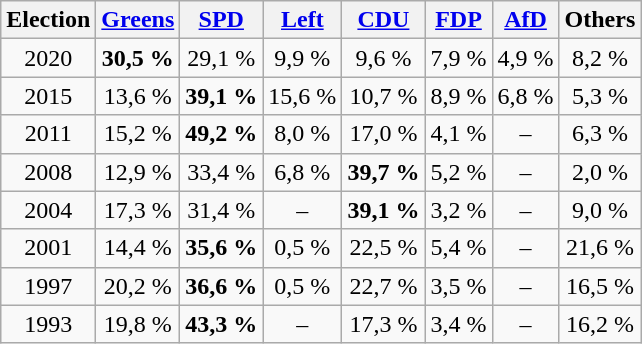<table class="wikitable zebra" style="text-align:center">
<tr class="hintergrundfarbe5">
<th style="text-align:left">Election</th>
<th><a href='#'>Greens</a></th>
<th><a href='#'>SPD</a></th>
<th><a href='#'>Left</a></th>
<th><a href='#'>CDU</a></th>
<th><a href='#'>FDP</a></th>
<th><a href='#'>AfD</a></th>
<th>Others</th>
</tr>
<tr>
<td>2020</td>
<td><strong>30,5 %</strong></td>
<td>29,1 %</td>
<td>9,9 %</td>
<td>9,6 %</td>
<td>7,9 %</td>
<td>4,9 %</td>
<td>8,2 %</td>
</tr>
<tr>
<td>2015</td>
<td>13,6 %</td>
<td><strong>39,1 %</strong></td>
<td>15,6 %</td>
<td>10,7 %</td>
<td>8,9 %</td>
<td>6,8 %</td>
<td>5,3 %</td>
</tr>
<tr>
<td>2011</td>
<td>15,2 %</td>
<td><strong>49,2 %</strong></td>
<td>8,0 %</td>
<td>17,0 %</td>
<td>4,1 %</td>
<td>–</td>
<td>6,3 %</td>
</tr>
<tr>
<td>2008</td>
<td>12,9 %</td>
<td>33,4 %</td>
<td>6,8 %</td>
<td><strong>39,7 %</strong></td>
<td>5,2 %</td>
<td>–</td>
<td>2,0 %</td>
</tr>
<tr>
<td>2004</td>
<td>17,3 %</td>
<td>31,4 %</td>
<td>–</td>
<td><strong>39,1 %</strong></td>
<td>3,2 %</td>
<td>–</td>
<td>9,0 %</td>
</tr>
<tr>
<td>2001</td>
<td>14,4 %</td>
<td><strong>35,6 %</strong></td>
<td>0,5 %</td>
<td>22,5 %</td>
<td>5,4 %</td>
<td>–</td>
<td>21,6 %</td>
</tr>
<tr>
<td>1997</td>
<td>20,2 %</td>
<td><strong>36,6 %</strong></td>
<td>0,5 %</td>
<td>22,7 %</td>
<td>3,5 %</td>
<td>–</td>
<td>16,5 %</td>
</tr>
<tr>
<td>1993</td>
<td>19,8 %</td>
<td><strong>43,3 %</strong></td>
<td>–</td>
<td>17,3 %</td>
<td>3,4 %</td>
<td>–</td>
<td>16,2 %</td>
</tr>
</table>
